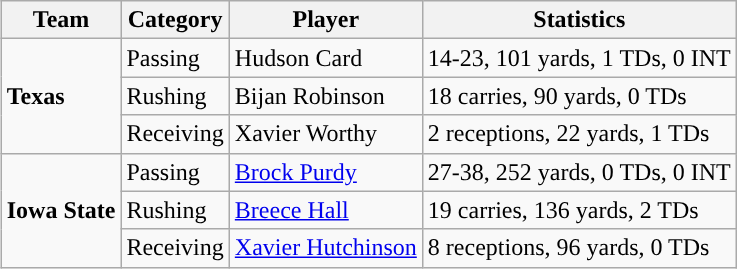<table class="wikitable" style="float: right;">
<tr>
<th>Team</th>
<th>Category</th>
<th>Player</th>
<th>Statistics</th>
</tr>
<tr>
<td rowspan=3><strong>Texas</strong></td>
<td>Passing</td>
<td>Hudson Card</td>
<td>14-23, 101 yards, 1 TDs, 0 INT</td>
</tr>
<tr>
<td>Rushing</td>
<td>Bijan Robinson</td>
<td>18 carries, 90 yards, 0 TDs</td>
</tr>
<tr>
<td>Receiving</td>
<td>Xavier Worthy</td>
<td>2 receptions, 22 yards, 1 TDs</td>
</tr>
<tr>
<td rowspan=3><strong>Iowa State</strong></td>
<td>Passing</td>
<td><a href='#'>Brock Purdy</a></td>
<td>27-38, 252 yards, 0 TDs, 0 INT</td>
</tr>
<tr>
<td>Rushing</td>
<td><a href='#'>Breece Hall</a></td>
<td>19 carries, 136 yards, 2 TDs</td>
</tr>
<tr>
<td>Receiving</td>
<td><a href='#'>Xavier Hutchinson</a></td>
<td>8 receptions, 96 yards, 0 TDs</td>
</tr>
</table>
